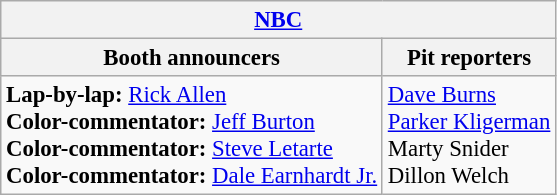<table class="wikitable" style="font-size: 95%;">
<tr>
<th colspan="2"><a href='#'>NBC</a></th>
</tr>
<tr>
<th>Booth announcers</th>
<th>Pit reporters</th>
</tr>
<tr>
<td><strong>Lap-by-lap:</strong> <a href='#'>Rick Allen</a><br><strong>Color-commentator:</strong> <a href='#'>Jeff Burton</a><br><strong>Color-commentator:</strong> <a href='#'>Steve Letarte</a><br><strong>Color-commentator:</strong> <a href='#'>Dale Earnhardt Jr.</a></td>
<td><a href='#'>Dave Burns</a><br><a href='#'>Parker Kligerman</a><br>Marty Snider<br>Dillon Welch</td>
</tr>
</table>
